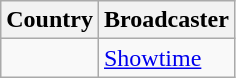<table class="wikitable">
<tr>
<th align=center>Country</th>
<th align=center>Broadcaster</th>
</tr>
<tr>
<td></td>
<td><a href='#'>Showtime</a></td>
</tr>
</table>
